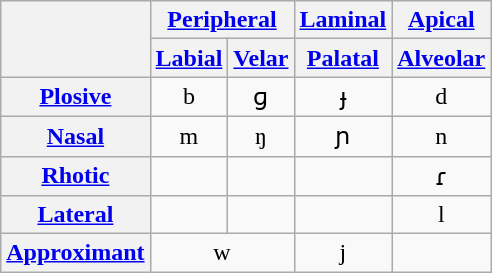<table class="IPA wikitable" style="text-align: center;">
<tr>
<th rowspan="2"></th>
<th colspan="2"><a href='#'>Peripheral</a></th>
<th><a href='#'>Laminal</a></th>
<th><a href='#'>Apical</a></th>
</tr>
<tr>
<th><a href='#'>Labial</a></th>
<th><a href='#'>Velar</a></th>
<th><a href='#'>Palatal</a></th>
<th><a href='#'>Alveolar</a></th>
</tr>
<tr>
<th><a href='#'>Plosive</a></th>
<td>b</td>
<td>ɡ</td>
<td>ɟ</td>
<td>d</td>
</tr>
<tr>
<th><a href='#'>Nasal</a></th>
<td>m</td>
<td>ŋ</td>
<td>ɲ</td>
<td>n</td>
</tr>
<tr>
<th><a href='#'>Rhotic</a></th>
<td></td>
<td></td>
<td></td>
<td>ɾ</td>
</tr>
<tr>
<th><a href='#'>Lateral</a></th>
<td></td>
<td></td>
<td></td>
<td>l</td>
</tr>
<tr>
<th><a href='#'>Approximant</a></th>
<td colspan="2">w</td>
<td>j</td>
<td></td>
</tr>
</table>
